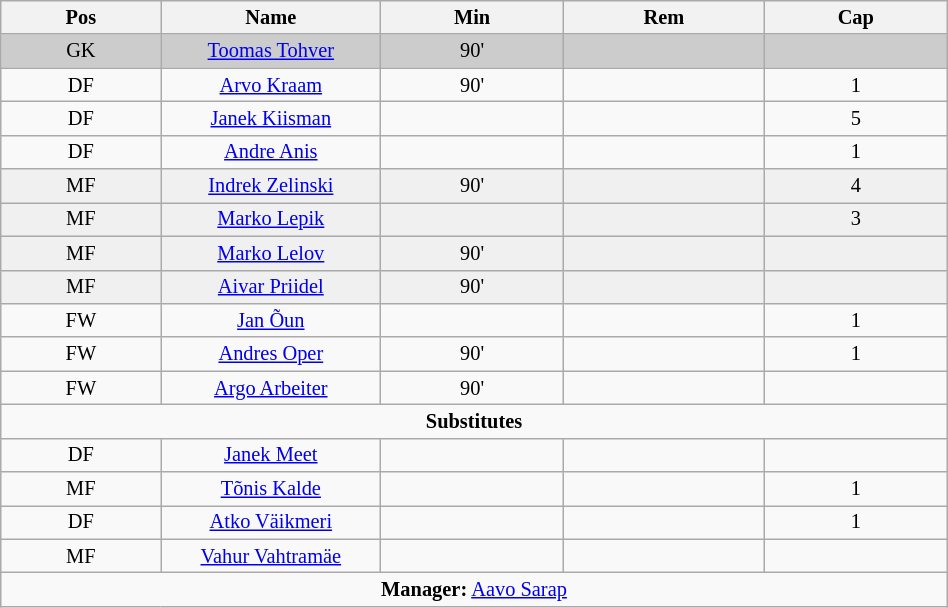<table class="wikitable collapsible collapsed" align="center" style="font-size:85%; text-align:center;" width="50%">
<tr>
<th>Pos</th>
<th width=140>Name</th>
<th>Min</th>
<th>Rem</th>
<th>Cap</th>
</tr>
<tr bgcolor="cccccc">
<td>GK</td>
<td><a href='#'>Toomas Tohver</a></td>
<td>90'</td>
<td></td>
<td></td>
</tr>
<tr>
<td>DF</td>
<td><a href='#'>Arvo Kraam</a></td>
<td>90'</td>
<td></td>
<td>1</td>
</tr>
<tr>
<td>DF</td>
<td><a href='#'>Janek Kiisman</a></td>
<td></td>
<td></td>
<td>5</td>
</tr>
<tr>
<td>DF</td>
<td><a href='#'>Andre Anis</a></td>
<td></td>
<td></td>
<td>1</td>
</tr>
<tr bgcolor="#F0F0F0">
<td>MF</td>
<td><a href='#'>Indrek Zelinski</a></td>
<td>90'</td>
<td></td>
<td>4</td>
</tr>
<tr bgcolor="#F0F0F0">
<td>MF</td>
<td><a href='#'>Marko Lepik</a></td>
<td></td>
<td></td>
<td>3</td>
</tr>
<tr bgcolor="#F0F0F0">
<td>MF</td>
<td><a href='#'>Marko Lelov</a></td>
<td>90'</td>
<td></td>
<td></td>
</tr>
<tr bgcolor="#F0F0F0">
<td>MF</td>
<td><a href='#'>Aivar Priidel</a></td>
<td>90'</td>
<td></td>
<td></td>
</tr>
<tr>
<td>FW</td>
<td><a href='#'>Jan Õun</a></td>
<td></td>
<td></td>
<td>1</td>
</tr>
<tr>
<td>FW</td>
<td><a href='#'>Andres Oper</a></td>
<td>90'</td>
<td></td>
<td>1</td>
</tr>
<tr>
<td>FW</td>
<td><a href='#'>Argo Arbeiter</a></td>
<td>90'</td>
<td></td>
<td></td>
</tr>
<tr>
<td colspan=5 align=center><strong>Substitutes</strong></td>
</tr>
<tr>
<td>DF</td>
<td><a href='#'>Janek Meet</a></td>
<td></td>
<td></td>
<td></td>
</tr>
<tr>
<td>MF</td>
<td><a href='#'>Tõnis Kalde</a></td>
<td></td>
<td></td>
<td>1</td>
</tr>
<tr>
<td>DF</td>
<td><a href='#'>Atko Väikmeri</a></td>
<td></td>
<td></td>
<td>1</td>
</tr>
<tr>
<td>MF</td>
<td><a href='#'>Vahur Vahtramäe</a></td>
<td></td>
<td></td>
<td></td>
</tr>
<tr>
<td colspan=5 align=center><strong>Manager:</strong>  <a href='#'>Aavo Sarap</a></td>
</tr>
</table>
